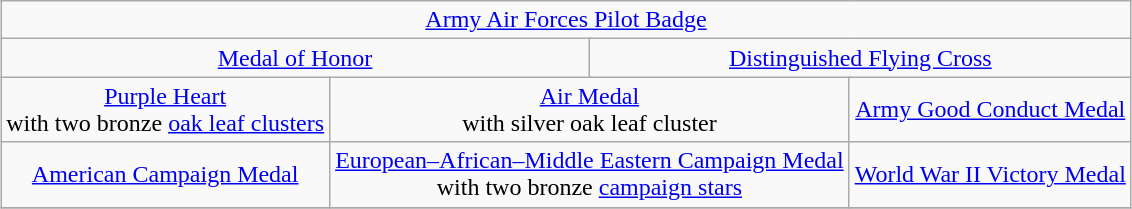<table class="wikitable" style="margin:1em auto; text-align:center;">
<tr>
<td colspan="12"><a href='#'>Army Air Forces Pilot Badge</a></td>
</tr>
<tr>
<td colspan="6"><a href='#'>Medal of Honor</a></td>
<td colspan="6"><a href='#'>Distinguished Flying Cross</a></td>
</tr>
<tr>
<td colspan="4"><a href='#'>Purple Heart</a><br>with two bronze <a href='#'>oak leaf clusters</a></td>
<td colspan="4"><a href='#'>Air Medal</a><br>with silver oak leaf cluster</td>
<td colspan="4"><a href='#'>Army Good Conduct Medal</a></td>
</tr>
<tr>
<td colspan="4"><a href='#'>American Campaign Medal</a></td>
<td colspan="4"><a href='#'>European–African–Middle Eastern Campaign Medal</a><br>with two bronze <a href='#'>campaign stars</a></td>
<td colspan="4"><a href='#'>World War II Victory Medal</a></td>
</tr>
<tr>
</tr>
</table>
